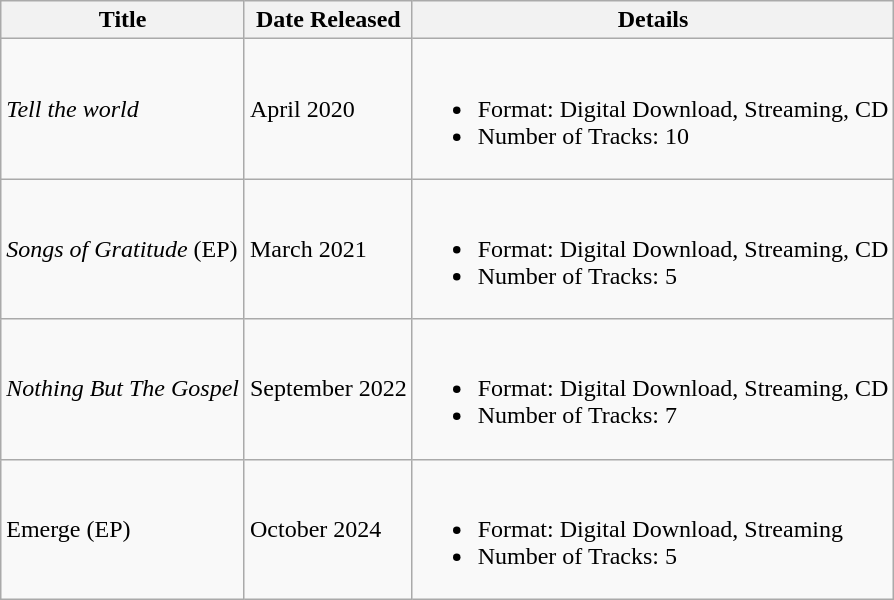<table class="wikitable">
<tr>
<th>Title</th>
<th>Date Released</th>
<th>Details</th>
</tr>
<tr>
<td><em>Tell the world</em></td>
<td>April 2020</td>
<td><br><ul><li>Format: Digital Download, Streaming, CD</li><li>Number of Tracks: 10</li></ul></td>
</tr>
<tr>
<td><em>Songs of Gratitude</em> (EP)</td>
<td>March 2021</td>
<td><br><ul><li>Format: Digital Download, Streaming, CD</li><li>Number of Tracks: 5</li></ul></td>
</tr>
<tr>
<td><em>Nothing But The Gospel</em></td>
<td>September 2022</td>
<td><br><ul><li>Format: Digital Download, Streaming, CD</li><li>Number of Tracks: 7</li></ul></td>
</tr>
<tr>
<td>Emerge (EP)</td>
<td>October 2024</td>
<td><br><ul><li>Format: Digital Download, Streaming</li><li>Number of Tracks: 5</li></ul></td>
</tr>
</table>
